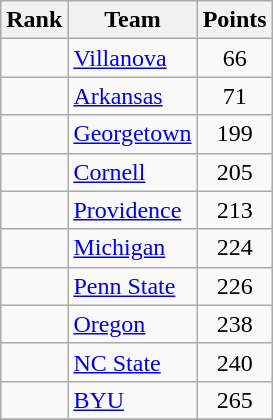<table class="wikitable sortable" style="text-align:center">
<tr>
<th>Rank</th>
<th>Team</th>
<th>Points</th>
</tr>
<tr>
<td></td>
<td align=left><a href='#'>Villanova</a></td>
<td>66</td>
</tr>
<tr>
<td></td>
<td align=left><a href='#'>Arkansas</a></td>
<td>71</td>
</tr>
<tr>
<td></td>
<td align=left><a href='#'>Georgetown</a></td>
<td>199</td>
</tr>
<tr>
<td></td>
<td align=left><a href='#'>Cornell</a></td>
<td>205</td>
</tr>
<tr>
<td></td>
<td align=left><a href='#'>Providence</a></td>
<td>213</td>
</tr>
<tr>
<td></td>
<td align=left><a href='#'>Michigan</a></td>
<td>224</td>
</tr>
<tr>
<td></td>
<td align=left><a href='#'>Penn State</a></td>
<td>226</td>
</tr>
<tr>
<td></td>
<td align=left><a href='#'>Oregon</a></td>
<td>238</td>
</tr>
<tr>
<td></td>
<td align=left><a href='#'>NC State</a></td>
<td>240</td>
</tr>
<tr>
<td></td>
<td align=left><a href='#'>BYU</a></td>
<td>265</td>
</tr>
<tr>
</tr>
</table>
